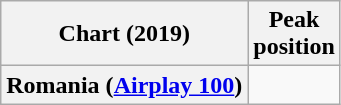<table class="wikitable plainrowheaders">
<tr>
<th>Chart (2019)</th>
<th>Peak<br>position</th>
</tr>
<tr>
<th scope="row">Romania (<a href='#'>Airplay 100</a>)</th>
<td></td>
</tr>
</table>
